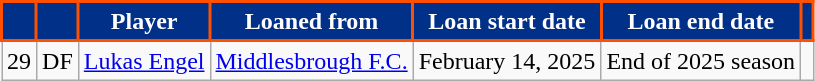<table class="wikitable sortable" style="text-align:left; font-size:100%;">
<tr>
<th style="background-color:#003087; color:#FFFFFF; border:2px solid #FE5000;" scope="col"></th>
<th style="background-color:#003087; color:#FFFFFF; border:2px solid #FE5000;" scope="col"></th>
<th style="background-color:#003087; color:#FFFFFF; border:2px solid #FE5000;" scope="col">Player</th>
<th style="background-color:#003087; color:#FFFFFF; border:2px solid #FE5000;" scope="col">Loaned from</th>
<th style="background-color:#003087; color:#FFFFFF; border:2px solid #FE5000;" scope="col">Loan start date</th>
<th style="background-color:#003087; color:#FFFFFF; border:2px solid #FE5000;" scope="col">Loan end date</th>
<th style="background-color:#003087; color:#FFFFFF; border:2px solid #FE5000;" scope="col"></th>
</tr>
<tr>
<td>29</td>
<td>DF</td>
<td> <a href='#'>Lukas Engel</a></td>
<td> <a href='#'>Middlesbrough F.C.</a></td>
<td>February 14, 2025</td>
<td>End of 2025 season</td>
<td></td>
</tr>
</table>
